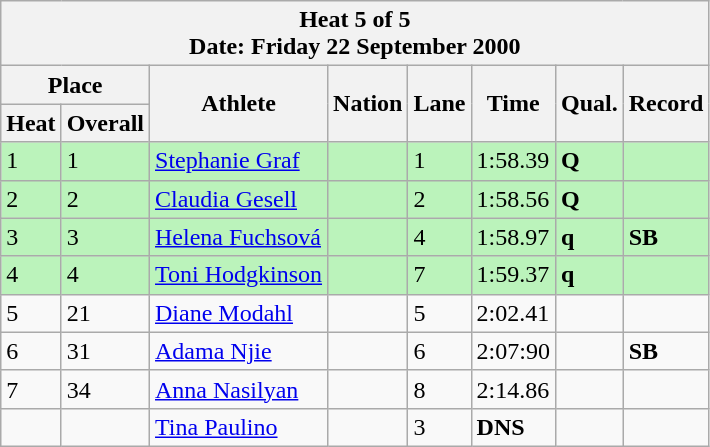<table class="wikitable sortable">
<tr>
<th colspan=9>Heat 5 of 5 <br> Date: Friday 22 September 2000 <br></th>
</tr>
<tr>
<th colspan=2>Place</th>
<th rowspan=2>Athlete</th>
<th rowspan=2>Nation</th>
<th rowspan=2>Lane</th>
<th rowspan=2>Time</th>
<th rowspan=2>Qual.</th>
<th rowspan=2>Record</th>
</tr>
<tr>
<th>Heat</th>
<th>Overall</th>
</tr>
<tr bgcolor = "bbf3bb">
<td>1</td>
<td>1</td>
<td align="left"><a href='#'>Stephanie Graf</a></td>
<td align="left"></td>
<td>1</td>
<td>1:58.39</td>
<td><strong>Q</strong></td>
<td></td>
</tr>
<tr bgcolor = "bbf3bb">
<td>2</td>
<td>2</td>
<td align="left"><a href='#'>Claudia Gesell</a></td>
<td align="left"></td>
<td>2</td>
<td>1:58.56</td>
<td><strong>Q </strong></td>
<td></td>
</tr>
<tr bgcolor = "bbf3bb">
<td>3</td>
<td>3</td>
<td align="left"><a href='#'>Helena Fuchsová</a></td>
<td align="left"></td>
<td>4</td>
<td>1:58.97</td>
<td><strong>q</strong></td>
<td><strong>SB</strong></td>
</tr>
<tr bgcolor = "bbf3bb">
<td>4</td>
<td>4</td>
<td align="left"><a href='#'>Toni Hodgkinson</a></td>
<td align="left"></td>
<td>7</td>
<td>1:59.37</td>
<td><strong>q</strong></td>
<td></td>
</tr>
<tr>
<td>5</td>
<td>21</td>
<td align="left"><a href='#'>Diane Modahl</a></td>
<td align="left"></td>
<td>5</td>
<td>2:02.41</td>
<td></td>
<td></td>
</tr>
<tr>
<td>6</td>
<td>31</td>
<td align="left"><a href='#'>Adama Njie</a></td>
<td align="left"></td>
<td>6</td>
<td>2:07:90</td>
<td></td>
<td><strong>SB</strong></td>
</tr>
<tr>
<td>7</td>
<td>34</td>
<td align="left"><a href='#'>Anna Nasilyan</a></td>
<td align="left"></td>
<td>8</td>
<td>2:14.86</td>
<td></td>
<td></td>
</tr>
<tr>
<td></td>
<td></td>
<td align="left"><a href='#'>Tina Paulino</a></td>
<td align="left"></td>
<td>3</td>
<td><strong>DNS</strong></td>
<td></td>
<td></td>
</tr>
</table>
